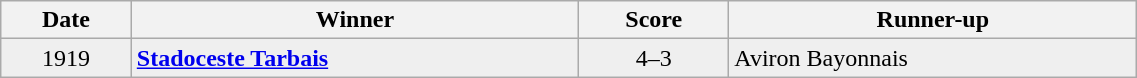<table class="wikitable" width="60%">
<tr>
<th>Date</th>
<th>Winner</th>
<th>Score</th>
<th>Runner-up</th>
</tr>
<tr bgcolor="#efefef">
<td align=center>1919</td>
<td><strong><a href='#'>Stadoceste Tarbais</a></strong></td>
<td align=center>4–3</td>
<td>Aviron Bayonnais</td>
</tr>
</table>
